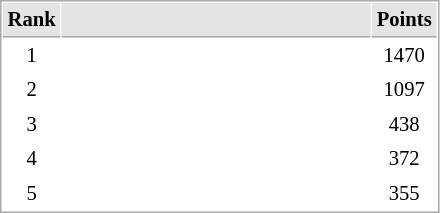<table cellspacing="1" cellpadding="3" style="border:1px solid #AAAAAA;font-size:86%">
<tr bgcolor="#E4E4E4">
<th style="border-bottom:1px solid #AAAAAA" width=10>Rank</th>
<th style="border-bottom:1px solid #AAAAAA" width=200></th>
<th style="border-bottom:1px solid #AAAAAA" width=20>Points</th>
</tr>
<tr>
<td align="center">1</td>
<td></td>
<td align=center>1470</td>
</tr>
<tr>
<td align="center">2</td>
<td></td>
<td align=center>1097</td>
</tr>
<tr>
<td align="center">3</td>
<td></td>
<td align=center>438</td>
</tr>
<tr>
<td align="center">4</td>
<td></td>
<td align=center>372</td>
</tr>
<tr>
<td align="center">5</td>
<td></td>
<td align=center>355</td>
</tr>
</table>
